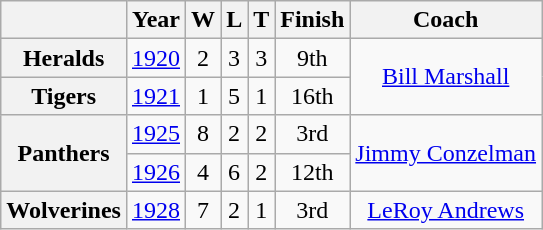<table class="wikitable" style="text-align:center">
<tr>
<th></th>
<th>Year</th>
<th>W</th>
<th>L</th>
<th>T</th>
<th>Finish</th>
<th>Coach</th>
</tr>
<tr>
<th>Heralds</th>
<td><a href='#'>1920</a></td>
<td>2</td>
<td>3</td>
<td>3</td>
<td>9th</td>
<td rowspan=2><a href='#'>Bill Marshall</a></td>
</tr>
<tr>
<th>Tigers</th>
<td><a href='#'>1921</a></td>
<td>1</td>
<td>5</td>
<td>1</td>
<td>16th</td>
</tr>
<tr>
<th rowspan="2">Panthers</th>
<td><a href='#'>1925</a></td>
<td>8</td>
<td>2</td>
<td>2</td>
<td>3rd</td>
<td rowspan=2><a href='#'>Jimmy Conzelman</a></td>
</tr>
<tr>
<td><a href='#'>1926</a></td>
<td>4</td>
<td>6</td>
<td>2</td>
<td>12th</td>
</tr>
<tr>
<th>Wolverines</th>
<td><a href='#'>1928</a></td>
<td>7</td>
<td>2</td>
<td>1</td>
<td>3rd</td>
<td><a href='#'>LeRoy Andrews</a></td>
</tr>
</table>
